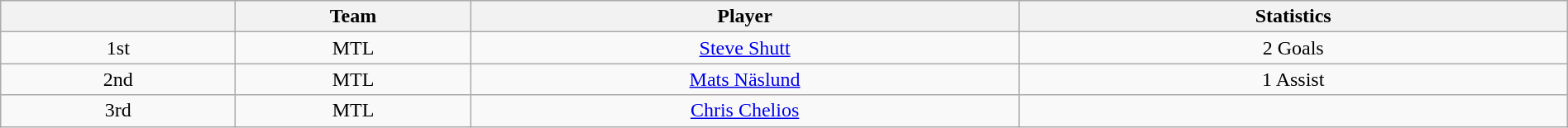<table class="wikitable" style="width:100%;text-align: center;">
<tr>
<th style="width:15%;"></th>
<th style="width:15%;">Team</th>
<th style="width:35%;">Player</th>
<th style="width:35%;">Statistics</th>
</tr>
<tr>
<td>1st</td>
<td>MTL</td>
<td><a href='#'>Steve Shutt</a></td>
<td>2 Goals</td>
</tr>
<tr>
<td>2nd</td>
<td>MTL</td>
<td><a href='#'>Mats Näslund</a></td>
<td>1 Assist</td>
</tr>
<tr>
<td>3rd</td>
<td>MTL</td>
<td><a href='#'>Chris Chelios</a></td>
<td></td>
</tr>
</table>
